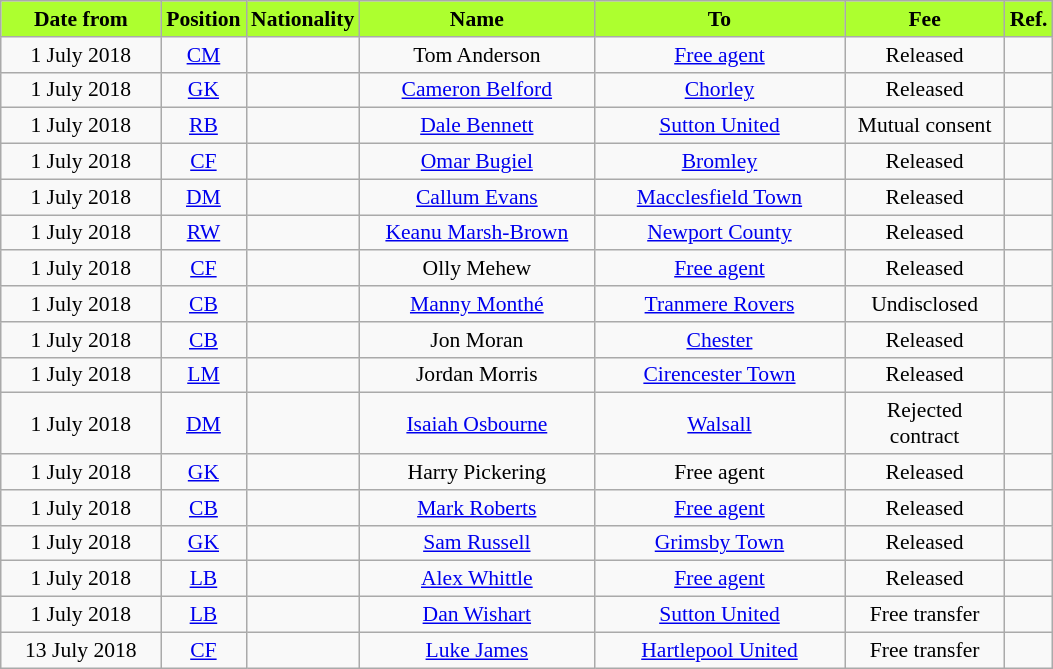<table class="wikitable"  style="text-align:center; font-size:90%; ">
<tr>
<th style="background:#ADFF2F; color:#000000; width:100px;">Date from</th>
<th style="background:#ADFF2F; color:#000000; width:50px;">Position</th>
<th style="background:#ADFF2F; color:#000000; width:50px;">Nationality</th>
<th style="background:#ADFF2F; color:#000000; width:150px;">Name</th>
<th style="background:#ADFF2F; color:#000000; width:160px;">To</th>
<th style="background:#ADFF2F; color:#000000; width:100px;">Fee</th>
<th style="background:#ADFF2F; color:#000000; width:25px;">Ref.</th>
</tr>
<tr>
<td>1 July 2018</td>
<td><a href='#'>CM</a></td>
<td></td>
<td>Tom Anderson</td>
<td><a href='#'>Free agent</a></td>
<td>Released</td>
<td></td>
</tr>
<tr>
<td>1 July 2018</td>
<td><a href='#'>GK</a></td>
<td></td>
<td><a href='#'>Cameron Belford</a></td>
<td><a href='#'>Chorley</a></td>
<td>Released</td>
<td></td>
</tr>
<tr>
<td>1 July 2018</td>
<td><a href='#'>RB</a></td>
<td></td>
<td><a href='#'>Dale Bennett</a></td>
<td><a href='#'>Sutton United</a></td>
<td>Mutual consent</td>
<td></td>
</tr>
<tr>
<td>1 July 2018</td>
<td><a href='#'>CF</a></td>
<td></td>
<td><a href='#'>Omar Bugiel</a></td>
<td><a href='#'>Bromley</a></td>
<td>Released</td>
<td></td>
</tr>
<tr>
<td>1 July 2018</td>
<td><a href='#'>DM</a></td>
<td></td>
<td><a href='#'>Callum Evans</a></td>
<td><a href='#'>Macclesfield Town</a></td>
<td>Released</td>
<td></td>
</tr>
<tr>
<td>1 July 2018</td>
<td><a href='#'>RW</a></td>
<td></td>
<td><a href='#'>Keanu Marsh-Brown</a></td>
<td><a href='#'>Newport County</a></td>
<td>Released</td>
<td></td>
</tr>
<tr>
<td>1 July 2018</td>
<td><a href='#'>CF</a></td>
<td></td>
<td>Olly Mehew</td>
<td><a href='#'>Free agent</a></td>
<td>Released</td>
<td></td>
</tr>
<tr>
<td>1 July 2018</td>
<td><a href='#'>CB</a></td>
<td></td>
<td><a href='#'>Manny Monthé</a></td>
<td><a href='#'>Tranmere Rovers</a></td>
<td>Undisclosed</td>
<td></td>
</tr>
<tr>
<td>1 July 2018</td>
<td><a href='#'>CB</a></td>
<td></td>
<td>Jon Moran</td>
<td><a href='#'>Chester</a></td>
<td>Released</td>
<td></td>
</tr>
<tr>
<td>1 July 2018</td>
<td><a href='#'>LM</a></td>
<td></td>
<td>Jordan Morris</td>
<td><a href='#'>Cirencester Town</a></td>
<td>Released</td>
<td></td>
</tr>
<tr>
<td>1 July 2018</td>
<td><a href='#'>DM</a></td>
<td></td>
<td><a href='#'>Isaiah Osbourne</a></td>
<td><a href='#'>Walsall</a></td>
<td>Rejected contract</td>
<td></td>
</tr>
<tr>
<td>1 July 2018</td>
<td><a href='#'>GK</a></td>
<td></td>
<td>Harry Pickering</td>
<td>Free agent</td>
<td>Released</td>
<td></td>
</tr>
<tr>
<td>1 July 2018</td>
<td><a href='#'>CB</a></td>
<td></td>
<td><a href='#'>Mark Roberts</a></td>
<td><a href='#'>Free agent</a></td>
<td>Released</td>
<td></td>
</tr>
<tr>
<td>1 July 2018</td>
<td><a href='#'>GK</a></td>
<td></td>
<td><a href='#'>Sam Russell</a></td>
<td><a href='#'>Grimsby Town</a></td>
<td>Released</td>
<td></td>
</tr>
<tr>
<td>1 July 2018</td>
<td><a href='#'>LB</a></td>
<td></td>
<td><a href='#'>Alex Whittle</a></td>
<td><a href='#'>Free agent</a></td>
<td>Released</td>
<td></td>
</tr>
<tr>
<td>1 July 2018</td>
<td><a href='#'>LB</a></td>
<td></td>
<td><a href='#'>Dan Wishart</a></td>
<td><a href='#'>Sutton United</a></td>
<td>Free transfer</td>
<td></td>
</tr>
<tr>
<td>13 July 2018</td>
<td><a href='#'>CF</a></td>
<td></td>
<td><a href='#'>Luke James</a></td>
<td><a href='#'>Hartlepool United</a></td>
<td>Free transfer</td>
<td></td>
</tr>
</table>
